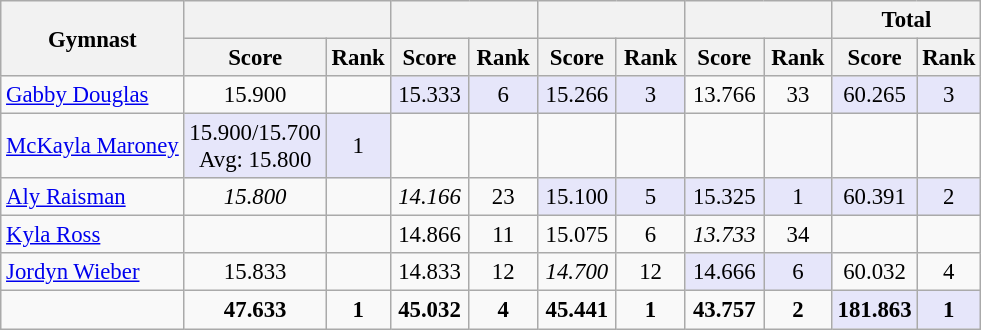<table class="wikitable sortable" style="text-align:center; font-size:95%">
<tr>
<th rowspan=2>Gymnast</th>
<th style="width:6em" colspan=2></th>
<th style="width:6em" colspan=2></th>
<th style="width:6em" colspan=2></th>
<th style="width:6em" colspan=2></th>
<th style="width:6em" colspan=2>Total</th>
</tr>
<tr>
<th>Score</th>
<th>Rank</th>
<th>Score</th>
<th>Rank</th>
<th>Score</th>
<th>Rank</th>
<th>Score</th>
<th>Rank</th>
<th>Score</th>
<th>Rank</th>
</tr>
<tr>
<td align=left><a href='#'>Gabby Douglas</a></td>
<td>15.900</td>
<td></td>
<td bgcolor=lavender>15.333</td>
<td bgcolor=lavender>6</td>
<td bgcolor=lavender>15.266</td>
<td bgcolor=lavender>3</td>
<td>13.766</td>
<td>33</td>
<td bgcolor=lavender>60.265</td>
<td bgcolor=lavender>3</td>
</tr>
<tr>
<td align=left><a href='#'>McKayla Maroney</a></td>
<td bgcolor=lavender>15.900/15.700 <br> Avg: 15.800</td>
<td bgcolor=lavender>1</td>
<td></td>
<td></td>
<td></td>
<td></td>
<td></td>
<td></td>
<td></td>
<td></td>
</tr>
<tr>
<td align=left><a href='#'>Aly Raisman</a></td>
<td><em>15.800</em></td>
<td></td>
<td><em>14.166</em></td>
<td>23</td>
<td bgcolor=lavender>15.100</td>
<td bgcolor=lavender>5</td>
<td bgcolor=lavender>15.325</td>
<td bgcolor=lavender>1</td>
<td bgcolor=lavender>60.391</td>
<td bgcolor=lavender>2</td>
</tr>
<tr>
<td align=left><a href='#'>Kyla Ross</a></td>
<td></td>
<td></td>
<td>14.866</td>
<td>11</td>
<td>15.075</td>
<td>6</td>
<td><em>13.733</em></td>
<td>34</td>
<td></td>
<td></td>
</tr>
<tr>
<td align=left><a href='#'>Jordyn Wieber</a></td>
<td>15.833</td>
<td></td>
<td>14.833</td>
<td>12</td>
<td><em>14.700</em></td>
<td>12</td>
<td bgcolor=lavender>14.666</td>
<td bgcolor=lavender>6</td>
<td>60.032</td>
<td>4</td>
</tr>
<tr>
<td align=left></td>
<td><strong>47.633</strong></td>
<td><strong>1</strong></td>
<td><strong>45.032</strong></td>
<td><strong>4</strong></td>
<td><strong>45.441</strong></td>
<td><strong>1</strong></td>
<td><strong>43.757</strong></td>
<td><strong>2</strong></td>
<td bgcolor=lavender><strong>181.863</strong></td>
<td bgcolor=lavender><strong>1</strong></td>
</tr>
</table>
